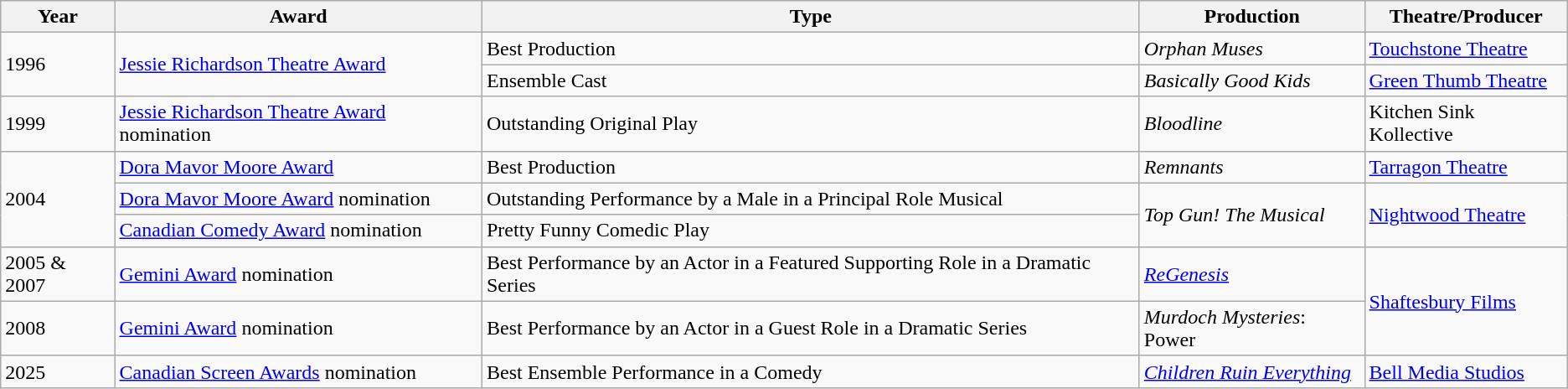<table class="wikitable">
<tr>
<th>Year</th>
<th>Award</th>
<th>Type</th>
<th>Production</th>
<th>Theatre/Producer</th>
</tr>
<tr>
<td rowspan=2>1996</td>
<td rowspan=2><a href='#'>Jessie Richardson Theatre Award</a></td>
<td>Best Production</td>
<td><em>Orphan Muses</em></td>
<td><a href='#'>Touchstone Theatre</a></td>
</tr>
<tr>
<td>Ensemble Cast</td>
<td><em>Basically Good Kids</em></td>
<td><a href='#'>Green Thumb Theatre</a></td>
</tr>
<tr>
<td>1999</td>
<td><a href='#'>Jessie Richardson Theatre Award</a> nomination</td>
<td>Outstanding Original Play</td>
<td><em>Bloodline</em></td>
<td>Kitchen Sink Kollective</td>
</tr>
<tr>
<td rowspan=3>2004</td>
<td><a href='#'>Dora Mavor Moore Award</a></td>
<td>Best Production</td>
<td><em>Remnants</em></td>
<td><a href='#'>Tarragon Theatre</a></td>
</tr>
<tr>
<td><a href='#'>Dora Mavor Moore Award</a> nomination</td>
<td>Outstanding Performance by a Male in a Principal Role Musical</td>
<td rowspan=2><em>Top Gun! The Musical</em></td>
<td rowspan=2><a href='#'>Nightwood Theatre</a></td>
</tr>
<tr>
<td><a href='#'>Canadian Comedy Award</a> nomination</td>
<td>Pretty Funny Comedic Play</td>
</tr>
<tr>
<td>2005 & 2007</td>
<td><a href='#'>Gemini Award</a> nomination</td>
<td>Best Performance by an Actor in a Featured Supporting Role in a Dramatic Series</td>
<td><em><a href='#'>ReGenesis</a></em></td>
<td rowspan=2><a href='#'>Shaftesbury Films</a></td>
</tr>
<tr>
<td>2008</td>
<td><a href='#'>Gemini Award</a> nomination</td>
<td>Best Performance by an Actor in a Guest Role in a Dramatic Series</td>
<td><em>Murdoch Mysteries</em>: Power</td>
</tr>
<tr>
<td>2025</td>
<td><a href='#'>Canadian Screen Awards</a> nomination</td>
<td>Best Ensemble Performance in a Comedy</td>
<td><em><a href='#'>Children Ruin Everything</a></em></td>
<td><a href='#'>Bell Media Studios</a></td>
</tr>
</table>
